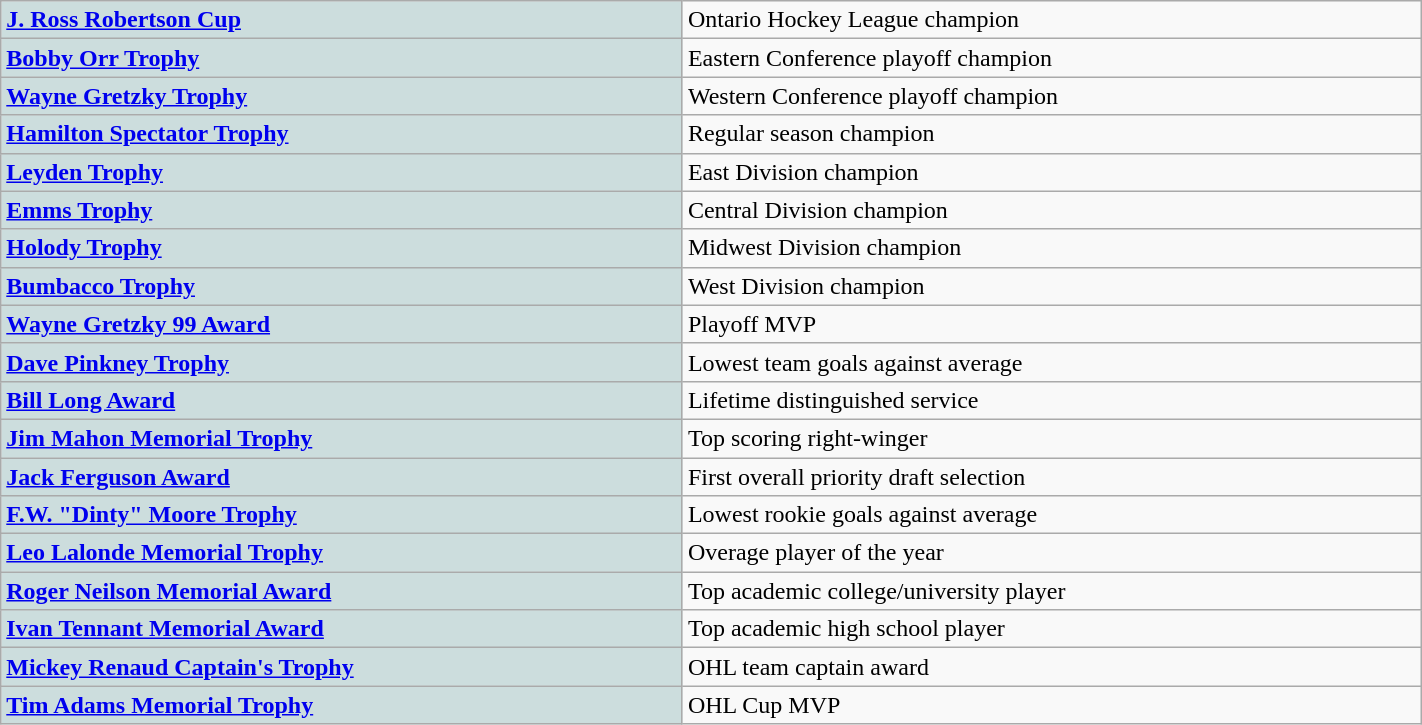<table class="wikitable" width="75%">
<tr>
<td style="font-weight:bold; background-color:#ccdddd;"><a href='#'>J. Ross Robertson Cup</a></td>
<td>Ontario Hockey League champion</td>
</tr>
<tr>
<td style="font-weight:bold; background-color:#ccdddd;"><a href='#'>Bobby Orr Trophy</a></td>
<td>Eastern Conference playoff champion</td>
</tr>
<tr>
<td style="font-weight:bold; background-color:#ccdddd;"><a href='#'>Wayne Gretzky Trophy</a></td>
<td>Western Conference playoff champion</td>
</tr>
<tr>
<td style="font-weight:bold; background-color:#ccdddd;"><a href='#'>Hamilton Spectator Trophy</a></td>
<td>Regular season champion</td>
</tr>
<tr>
<td style="font-weight:bold; background-color:#ccdddd;"><a href='#'>Leyden Trophy</a></td>
<td>East Division champion</td>
</tr>
<tr>
<td style="font-weight:bold; background-color:#ccdddd;"><a href='#'>Emms Trophy</a></td>
<td>Central Division champion</td>
</tr>
<tr>
<td style="font-weight:bold; background-color:#ccdddd;"><a href='#'>Holody Trophy</a></td>
<td>Midwest Division champion</td>
</tr>
<tr>
<td style="font-weight:bold; background-color:#ccdddd;"><a href='#'>Bumbacco Trophy</a></td>
<td>West Division champion</td>
</tr>
<tr>
<td style="font-weight:bold; background-color:#ccdddd;"><a href='#'>Wayne Gretzky 99 Award</a></td>
<td>Playoff MVP</td>
</tr>
<tr>
<td style="font-weight:bold; background-color:#ccdddd;"><a href='#'>Dave Pinkney Trophy</a></td>
<td>Lowest team goals against average</td>
</tr>
<tr>
<td style="font-weight:bold; background-color:#ccdddd;"><a href='#'>Bill Long Award</a></td>
<td>Lifetime distinguished service</td>
</tr>
<tr>
<td style="font-weight:bold; background-color:#ccdddd;"><a href='#'>Jim Mahon Memorial Trophy</a></td>
<td>Top scoring right-winger</td>
</tr>
<tr>
<td style="font-weight:bold; background-color:#ccdddd;"><a href='#'>Jack Ferguson Award</a></td>
<td>First overall priority draft selection</td>
</tr>
<tr>
<td style="font-weight:bold; background-color:#ccdddd;"><a href='#'>F.W. "Dinty" Moore Trophy</a></td>
<td>Lowest rookie goals against average</td>
</tr>
<tr>
<td style="font-weight:bold; background-color:#ccdddd;"><a href='#'>Leo Lalonde Memorial Trophy</a></td>
<td>Overage player of the year</td>
</tr>
<tr>
<td style="font-weight:bold; background-color:#ccdddd;"><a href='#'>Roger Neilson Memorial Award</a></td>
<td>Top academic college/university player</td>
</tr>
<tr>
<td style="font-weight:bold; background-color:#ccdddd;"><a href='#'>Ivan Tennant Memorial Award</a></td>
<td>Top academic high school player</td>
</tr>
<tr>
<td style="font-weight:bold; background-color:#ccdddd;"><a href='#'>Mickey Renaud Captain's Trophy</a></td>
<td>OHL team captain award</td>
</tr>
<tr>
<td style="font-weight:bold; background-color:#ccdddd;"><a href='#'>Tim Adams Memorial Trophy</a></td>
<td>OHL Cup MVP</td>
</tr>
</table>
